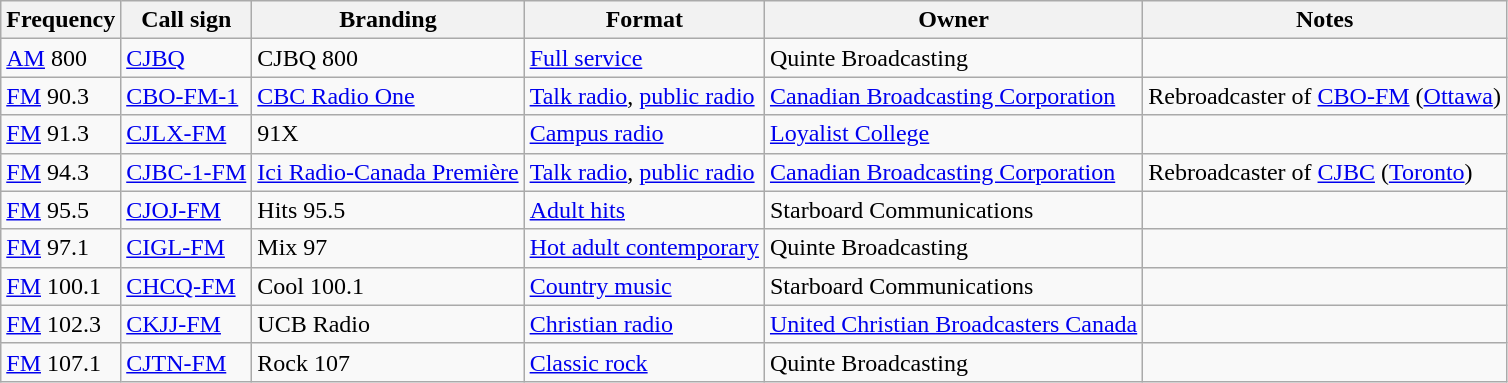<table class="wikitable sortable">
<tr>
<th>Frequency</th>
<th>Call sign</th>
<th>Branding</th>
<th>Format</th>
<th>Owner</th>
<th>Notes</th>
</tr>
<tr>
<td><a href='#'>AM</a> 800</td>
<td><a href='#'>CJBQ</a></td>
<td>CJBQ 800</td>
<td><a href='#'>Full service</a></td>
<td>Quinte Broadcasting</td>
<td></td>
</tr>
<tr>
<td><a href='#'>FM</a> 90.3</td>
<td><a href='#'>CBO-FM-1</a></td>
<td><a href='#'>CBC Radio One</a></td>
<td><a href='#'>Talk radio</a>, <a href='#'>public radio</a></td>
<td><a href='#'>Canadian Broadcasting Corporation</a></td>
<td>Rebroadcaster of <a href='#'>CBO-FM</a> (<a href='#'>Ottawa</a>) </td>
</tr>
<tr>
<td><a href='#'>FM</a> 91.3</td>
<td><a href='#'>CJLX-FM</a></td>
<td>91X</td>
<td><a href='#'>Campus radio</a></td>
<td><a href='#'>Loyalist College</a></td>
<td></td>
</tr>
<tr>
<td><a href='#'>FM</a> 94.3</td>
<td><a href='#'>CJBC-1-FM</a></td>
<td><a href='#'>Ici Radio-Canada Première</a></td>
<td><a href='#'>Talk radio</a>, <a href='#'>public radio</a></td>
<td><a href='#'>Canadian Broadcasting Corporation</a></td>
<td>Rebroadcaster of <a href='#'>CJBC</a> (<a href='#'>Toronto</a>)</td>
</tr>
<tr>
<td><a href='#'>FM</a> 95.5</td>
<td><a href='#'>CJOJ-FM</a></td>
<td>Hits 95.5</td>
<td><a href='#'>Adult hits</a></td>
<td>Starboard Communications</td>
<td></td>
</tr>
<tr>
<td><a href='#'>FM</a> 97.1</td>
<td><a href='#'>CIGL-FM</a></td>
<td>Mix 97</td>
<td><a href='#'>Hot adult contemporary</a></td>
<td>Quinte Broadcasting</td>
<td></td>
</tr>
<tr>
<td><a href='#'>FM</a> 100.1</td>
<td><a href='#'>CHCQ-FM</a></td>
<td>Cool 100.1</td>
<td><a href='#'>Country music</a></td>
<td>Starboard Communications</td>
<td></td>
</tr>
<tr>
<td><a href='#'>FM</a> 102.3</td>
<td><a href='#'>CKJJ-FM</a></td>
<td>UCB Radio</td>
<td><a href='#'>Christian radio</a></td>
<td><a href='#'>United Christian Broadcasters Canada</a></td>
<td></td>
</tr>
<tr>
<td><a href='#'>FM</a> 107.1</td>
<td><a href='#'>CJTN-FM</a></td>
<td>Rock 107</td>
<td><a href='#'>Classic rock</a></td>
<td>Quinte Broadcasting</td>
<td></td>
</tr>
</table>
